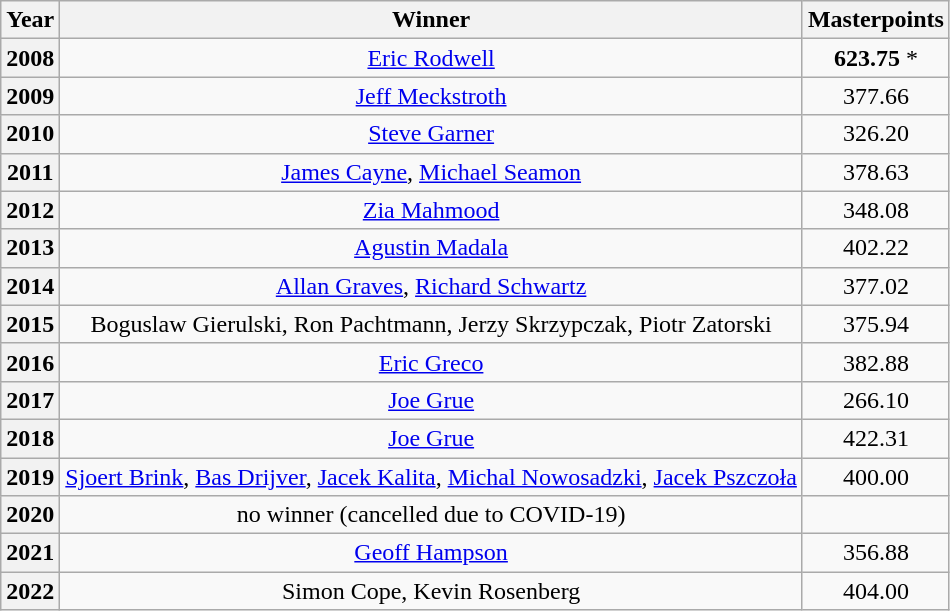<table class="sortable wikitable" style="text-align:center">
<tr>
<th>Year</th>
<th>Winner</th>
<th>Masterpoints</th>
</tr>
<tr>
<th>2008</th>
<td><a href='#'>Eric Rodwell</a></td>
<td><strong>623.75</strong> *</td>
</tr>
<tr>
<th>2009</th>
<td><a href='#'>Jeff Meckstroth</a></td>
<td>377.66</td>
</tr>
<tr>
<th>2010</th>
<td><a href='#'>Steve Garner</a></td>
<td>326.20</td>
</tr>
<tr>
<th>2011</th>
<td><a href='#'>James Cayne</a>, <a href='#'>Michael Seamon</a></td>
<td>378.63</td>
</tr>
<tr>
<th>2012</th>
<td><a href='#'>Zia Mahmood</a></td>
<td>348.08</td>
</tr>
<tr>
<th>2013</th>
<td><a href='#'>Agustin Madala</a></td>
<td>402.22</td>
</tr>
<tr>
<th>2014</th>
<td><a href='#'>Allan Graves</a>, <a href='#'>Richard Schwartz</a></td>
<td>377.02</td>
</tr>
<tr>
<th>2015</th>
<td>Boguslaw Gierulski, Ron Pachtmann, Jerzy Skrzypczak, Piotr Zatorski</td>
<td>375.94</td>
</tr>
<tr>
<th>2016</th>
<td><a href='#'>Eric Greco</a></td>
<td>382.88</td>
</tr>
<tr>
<th>2017</th>
<td><a href='#'>Joe Grue</a></td>
<td>266.10</td>
</tr>
<tr>
<th>2018</th>
<td><a href='#'>Joe Grue</a></td>
<td>422.31</td>
</tr>
<tr>
<th>2019</th>
<td><a href='#'>Sjoert Brink</a>, <a href='#'>Bas Drijver</a>, <a href='#'>Jacek Kalita</a>, <a href='#'>Michal Nowosadzki</a>, <a href='#'>Jacek Pszczoła</a></td>
<td>400.00</td>
</tr>
<tr>
<th>2020</th>
<td>no winner (cancelled due to COVID-19)</td>
<td></td>
</tr>
<tr>
<th>2021</th>
<td><a href='#'>Geoff Hampson</a></td>
<td>356.88</td>
</tr>
<tr>
<th>2022</th>
<td>Simon Cope, Kevin Rosenberg</td>
<td>404.00</td>
</tr>
</table>
